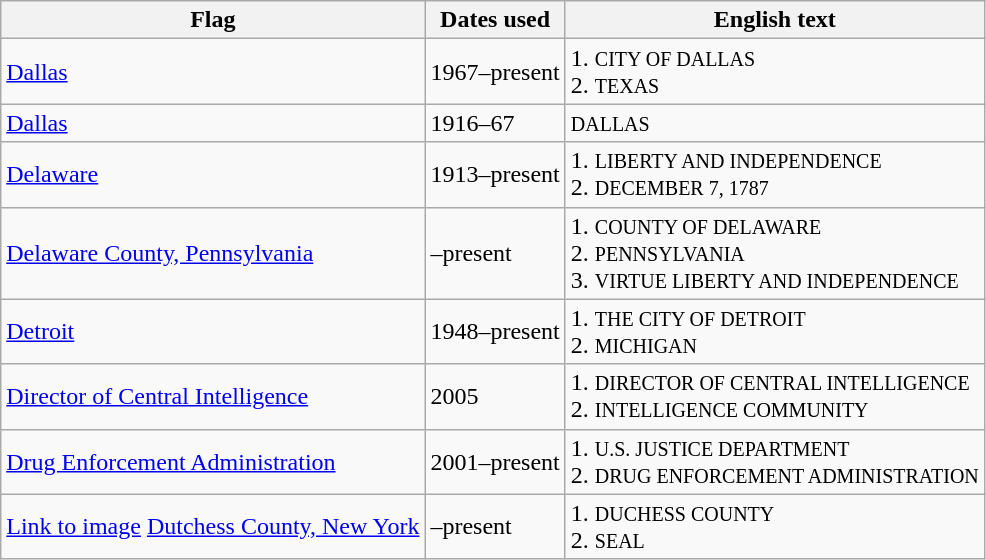<table class="wikitable sortable">
<tr>
<th>Flag</th>
<th>Dates used</th>
<th>English text</th>
</tr>
<tr>
<td> <a href='#'>Dallas</a></td>
<td>1967–present</td>
<td>1. <small>CITY OF DALLAS</small><br>2. <small>TEXAS</small></td>
</tr>
<tr>
<td><a href='#'>Dallas</a></td>
<td>1916–67</td>
<td><small>DALLAS</small></td>
</tr>
<tr>
<td> <a href='#'>Delaware</a></td>
<td>1913–present</td>
<td>1. <small>LIBERTY AND INDEPENDENCE</small><br>2. <small>DECEMBER 7, 1787</small></td>
</tr>
<tr>
<td><a href='#'>Delaware County, Pennsylvania</a></td>
<td>–present</td>
<td>1. <small>COUNTY OF DELAWARE</small><br>2. <small>PENNSYLVANIA</small><br>3. <small>VIRTUE LIBERTY AND INDEPENDENCE</small></td>
</tr>
<tr>
<td> <a href='#'>Detroit</a></td>
<td>1948–present</td>
<td>1. <small>THE CITY OF DETROIT</small><br>2. <small>MICHIGAN</small></td>
</tr>
<tr>
<td> <a href='#'>Director of Central Intelligence</a></td>
<td>2005</td>
<td>1. <small>DIRECTOR OF CENTRAL INTELLIGENCE</small><br>2. <small>INTELLIGENCE COMMUNITY</small></td>
</tr>
<tr>
<td> <a href='#'>Drug Enforcement Administration</a></td>
<td>2001–present</td>
<td>1. <small>U.S. JUSTICE DEPARTMENT</small><br>2. <small>DRUG ENFORCEMENT ADMINISTRATION</small></td>
</tr>
<tr>
<td><a href='#'>Link to image</a> <a href='#'>Dutchess County, New York</a></td>
<td>–present</td>
<td>1. <small>DUCHESS COUNTY</small><br>2. <small>SEAL</small></td>
</tr>
</table>
